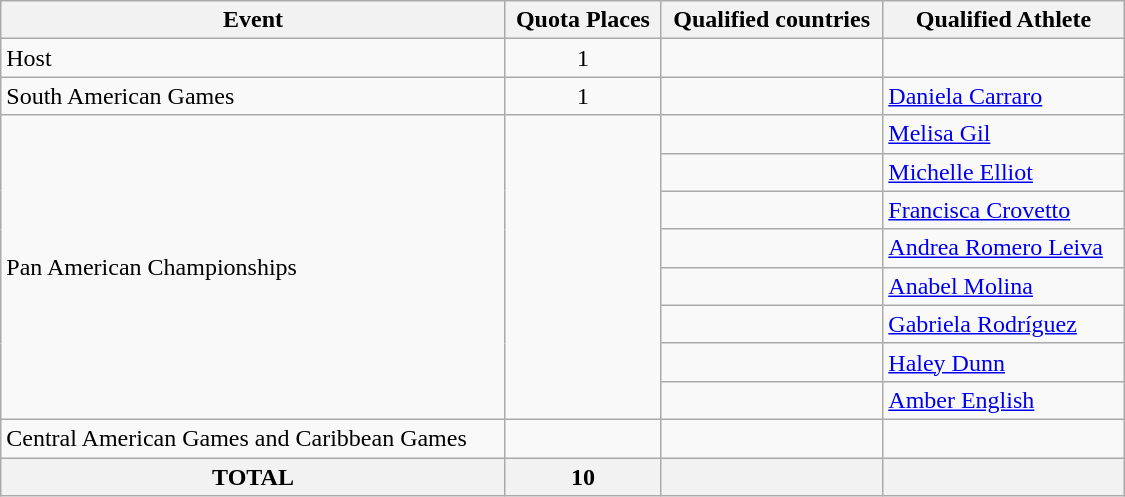<table class=wikitable style="text-align:left" width=750>
<tr>
<th>Event</th>
<th>Quota Places</th>
<th>Qualified countries</th>
<th>Qualified Athlete</th>
</tr>
<tr>
<td>Host</td>
<td align=center>1</td>
<td></td>
<td></td>
</tr>
<tr>
<td>South American Games</td>
<td align=center>1</td>
<td></td>
<td><a href='#'>Daniela Carraro</a></td>
</tr>
<tr>
<td rowspan="8">Pan American Championships</td>
<td rowspan="8" align=center></td>
<td></td>
<td><a href='#'>Melisa Gil</a></td>
</tr>
<tr>
<td></td>
<td><a href='#'>Michelle Elliot</a></td>
</tr>
<tr>
<td></td>
<td><a href='#'>Francisca Crovetto</a></td>
</tr>
<tr>
<td></td>
<td><a href='#'>Andrea Romero Leiva</a></td>
</tr>
<tr>
<td></td>
<td><a href='#'>Anabel Molina</a></td>
</tr>
<tr>
<td></td>
<td><a href='#'>Gabriela Rodríguez</a></td>
</tr>
<tr>
<td></td>
<td><a href='#'>Haley Dunn</a></td>
</tr>
<tr>
<td></td>
<td><a href='#'>Amber English</a></td>
</tr>
<tr>
<td>Central American Games and Caribbean Games</td>
<td align=center></td>
<td></td>
<td></td>
</tr>
<tr>
<th>TOTAL</th>
<th>10</th>
<th></th>
<th></th>
</tr>
</table>
